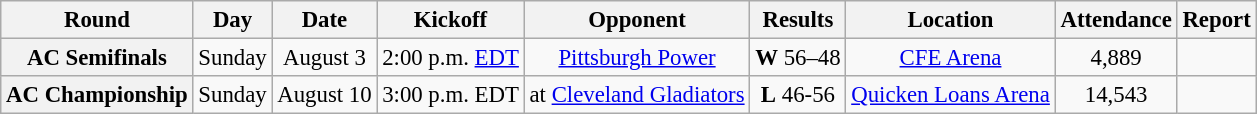<table class="wikitable" style="font-size: 95%;">
<tr>
<th>Round</th>
<th>Day</th>
<th>Date</th>
<th>Kickoff</th>
<th>Opponent</th>
<th>Results</th>
<th>Location</th>
<th>Attendance</th>
<th>Report</th>
</tr>
<tr style= bgcolor="ccffcc">
<th align="center">AC Semifinals</th>
<td align="center">Sunday</td>
<td align="center">August 3</td>
<td align="center">2:00 p.m. <a href='#'>EDT</a></td>
<td align="center"><a href='#'>Pittsburgh Power</a></td>
<td align="center"><strong>W</strong> 56–48</td>
<td align="center"><a href='#'>CFE Arena</a></td>
<td align="center">4,889</td>
<td align="center"></td>
</tr>
<tr style= bgcolor="ffcccc">
<th align="center">AC Championship</th>
<td align="center">Sunday</td>
<td align="center">August 10</td>
<td align="center">3:00 p.m. EDT</td>
<td align="center">at <a href='#'>Cleveland Gladiators</a></td>
<td align="center"><strong>L</strong> 46-56</td>
<td align="center"><a href='#'>Quicken Loans Arena</a></td>
<td align="center">14,543</td>
<td align="center"></td>
</tr>
</table>
